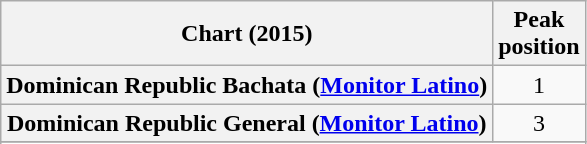<table class="wikitable sortable plainrowheaders" style="text-align:center;">
<tr>
<th scope="col">Chart (2015)</th>
<th scope="col">Peak<br>position</th>
</tr>
<tr>
<th scope="row">Dominican Republic Bachata (<a href='#'>Monitor Latino</a>)</th>
<td>1</td>
</tr>
<tr>
<th scope="row">Dominican Republic General (<a href='#'>Monitor Latino</a>)</th>
<td>3</td>
</tr>
<tr>
</tr>
<tr>
</tr>
<tr>
</tr>
</table>
